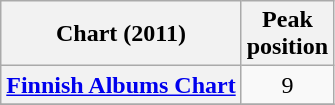<table class="wikitable plainrowheaders" style="text-align:center;">
<tr>
<th scope="col">Chart (2011)</th>
<th scope="col">Peak<br>position</th>
</tr>
<tr>
<th scope="row"><a href='#'>Finnish Albums Chart</a></th>
<td>9</td>
</tr>
<tr>
</tr>
</table>
